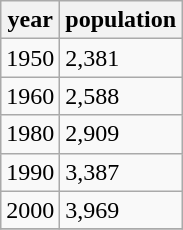<table class="wikitable">
<tr>
<th>year</th>
<th>population</th>
</tr>
<tr>
<td>1950</td>
<td>2,381</td>
</tr>
<tr>
<td>1960</td>
<td>2,588</td>
</tr>
<tr>
<td>1980</td>
<td>2,909</td>
</tr>
<tr>
<td>1990</td>
<td>3,387</td>
</tr>
<tr>
<td>2000</td>
<td>3,969</td>
</tr>
<tr>
</tr>
</table>
